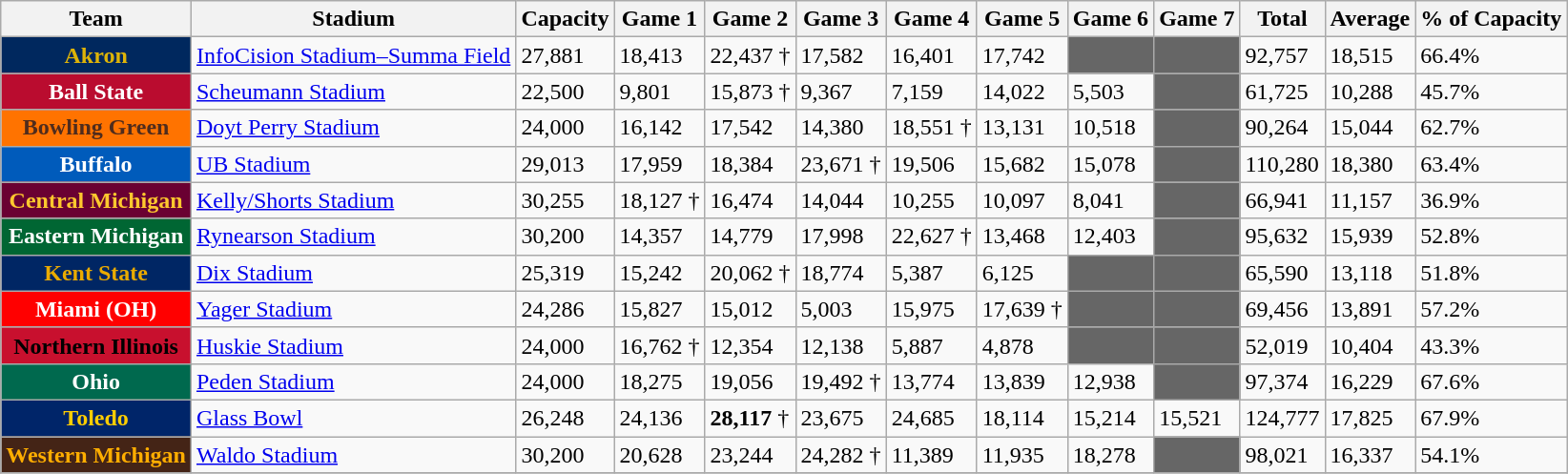<table class="wikitable sortable">
<tr>
<th>Team</th>
<th>Stadium</th>
<th>Capacity</th>
<th>Game 1</th>
<th>Game 2</th>
<th>Game 3</th>
<th>Game 4</th>
<th>Game 5</th>
<th>Game 6</th>
<th>Game 7</th>
<th>Total</th>
<th>Average</th>
<th>% of Capacity</th>
</tr>
<tr>
<th style="background:#00285E; color:#DEB408;">Akron</th>
<td><a href='#'>InfoCision Stadium–Summa Field</a></td>
<td>27,881</td>
<td>18,413</td>
<td>22,437 †</td>
<td>17,582</td>
<td>16,401</td>
<td>17,742</td>
<td style="background:#666666;"></td>
<td style="background:#666666;"></td>
<td>92,757</td>
<td>18,515</td>
<td>66.4%</td>
</tr>
<tr>
<th style="background:#BA0C2F; color:#FFFFFF;">Ball State</th>
<td><a href='#'>Scheumann Stadium</a></td>
<td>22,500</td>
<td>9,801</td>
<td>15,873 †</td>
<td>9,367</td>
<td>7,159</td>
<td>14,022</td>
<td>5,503</td>
<td style="background:#666666;"></td>
<td>61,725</td>
<td>10,288</td>
<td>45.7%</td>
</tr>
<tr>
<th style="background:#FF7300; color:#4F2C1D;">Bowling Green</th>
<td><a href='#'>Doyt Perry Stadium</a></td>
<td>24,000</td>
<td>16,142</td>
<td>17,542</td>
<td>14,380</td>
<td>18,551 †</td>
<td>13,131</td>
<td>10,518</td>
<td style="background:#666666;"></td>
<td>90,264</td>
<td>15,044</td>
<td>62.7%</td>
</tr>
<tr>
<th style="background:#005BBB; color:#FFFFFF;">Buffalo</th>
<td><a href='#'>UB Stadium</a></td>
<td>29,013</td>
<td>17,959</td>
<td>18,384</td>
<td>23,671 †</td>
<td>19,506</td>
<td>15,682</td>
<td>15,078</td>
<td style="background:#666666;"></td>
<td>110,280</td>
<td>18,380</td>
<td>63.4%</td>
</tr>
<tr>
<th style="background:#6a0032; color:#ffc82e;">Central Michigan</th>
<td><a href='#'>Kelly/Shorts Stadium</a></td>
<td>30,255</td>
<td>18,127 †</td>
<td>16,474</td>
<td>14,044</td>
<td>10,255</td>
<td>10,097</td>
<td>8,041</td>
<td style="background:#666666;"></td>
<td>66,941</td>
<td>11,157</td>
<td>36.9%</td>
</tr>
<tr>
<th style="background:#006633; color:white;">Eastern Michigan</th>
<td><a href='#'>Rynearson Stadium</a></td>
<td>30,200</td>
<td>14,357</td>
<td>14,779</td>
<td>17,998</td>
<td>22,627 †</td>
<td>13,468</td>
<td>12,403</td>
<td style="background:#666666;"></td>
<td>95,632</td>
<td>15,939</td>
<td>52.8%</td>
</tr>
<tr>
<th style="background:#002664; color:#EAAB00;">Kent State</th>
<td><a href='#'>Dix Stadium</a></td>
<td>25,319</td>
<td>15,242</td>
<td>20,062 †</td>
<td>18,774</td>
<td>5,387</td>
<td>6,125</td>
<td style="background:#666666;"></td>
<td style="background:#666666;"></td>
<td>65,590</td>
<td>13,118</td>
<td>51.8%</td>
</tr>
<tr>
<th style="background:Red; color:white;">Miami (OH)</th>
<td><a href='#'>Yager Stadium</a></td>
<td>24,286</td>
<td>15,827</td>
<td>15,012</td>
<td>5,003</td>
<td>15,975</td>
<td>17,639 †</td>
<td style="background:#666666;"></td>
<td style="background:#666666;"></td>
<td>69,456</td>
<td>13,891</td>
<td>57.2%</td>
</tr>
<tr>
<th style="background:#C8102E; color:#000000;">Northern Illinois</th>
<td><a href='#'>Huskie Stadium</a></td>
<td>24,000</td>
<td>16,762 †</td>
<td>12,354</td>
<td>12,138</td>
<td>5,887</td>
<td>4,878</td>
<td style="background:#666666;"></td>
<td style="background:#666666;"></td>
<td>52,019</td>
<td>10,404</td>
<td>43.3%</td>
</tr>
<tr>
<th style="background:#00694E; color:white;">Ohio</th>
<td><a href='#'>Peden Stadium</a></td>
<td>24,000</td>
<td>18,275</td>
<td>19,056</td>
<td>19,492 †</td>
<td>13,774</td>
<td>13,839</td>
<td>12,938</td>
<td style="background:#666666;"></td>
<td>97,374</td>
<td>16,229</td>
<td>67.6%</td>
</tr>
<tr>
<th style="background:#002569; color:#FFCE00;">Toledo</th>
<td><a href='#'>Glass Bowl</a></td>
<td>26,248</td>
<td>24,136</td>
<td><strong>28,117</strong> †</td>
<td>23,675</td>
<td>24,685</td>
<td>18,114</td>
<td>15,214</td>
<td>15,521</td>
<td>124,777</td>
<td>17,825</td>
<td>67.9%</td>
</tr>
<tr>
<th style="background:#442416; color:#FFAE00;">Western Michigan</th>
<td><a href='#'>Waldo Stadium</a></td>
<td>30,200</td>
<td>20,628</td>
<td>23,244</td>
<td>24,282 †</td>
<td>11,389</td>
<td>11,935</td>
<td>18,278</td>
<td style="background:#666666;"></td>
<td>98,021</td>
<td>16,337</td>
<td>54.1%</td>
</tr>
<tr>
</tr>
</table>
